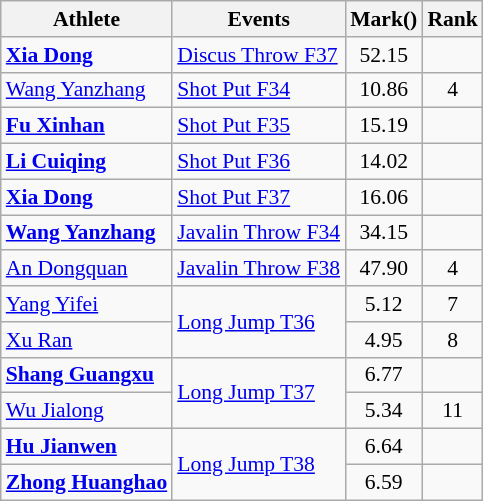<table class=wikitable style="text-align: center; font-size:90%">
<tr>
<th>Athlete</th>
<th>Events</th>
<th>Mark()</th>
<th>Rank</th>
</tr>
<tr>
<td align=left><strong><a href='#'>Xia Dong</a></strong></td>
<td align=left><a href='#'>Discus Throw F37</a></td>
<td>52.15</td>
<td></td>
</tr>
<tr>
<td align=left><a href='#'>Wang Yanzhang</a></td>
<td align=left><a href='#'>Shot Put F34</a></td>
<td>10.86</td>
<td>4</td>
</tr>
<tr>
<td align=left><strong><a href='#'>Fu Xinhan</a></strong></td>
<td align=left><a href='#'>Shot Put F35</a></td>
<td>15.19</td>
<td></td>
</tr>
<tr>
<td align=left><strong><a href='#'>Li Cuiqing</a></strong></td>
<td align=left><a href='#'>Shot Put F36</a></td>
<td>14.02</td>
<td></td>
</tr>
<tr>
<td align=left><strong><a href='#'>Xia Dong</a></strong></td>
<td align=left><a href='#'>Shot Put F37</a></td>
<td>16.06</td>
<td></td>
</tr>
<tr>
<td align=left><strong><a href='#'>Wang Yanzhang</a></strong></td>
<td align=left><a href='#'>Javalin Throw F34</a></td>
<td>34.15</td>
<td></td>
</tr>
<tr>
<td align=left><a href='#'>An Dongquan</a></td>
<td align=left><a href='#'>Javalin Throw F38</a></td>
<td>47.90</td>
<td>4</td>
</tr>
<tr>
<td align=left><a href='#'>Yang Yifei</a></td>
<td align=left rowspan=2><a href='#'>Long Jump T36</a></td>
<td>5.12</td>
<td>7</td>
</tr>
<tr>
<td align=left><a href='#'>Xu Ran</a></td>
<td>4.95</td>
<td>8</td>
</tr>
<tr>
<td align=left><strong><a href='#'>Shang Guangxu</a></strong></td>
<td align=left rowspan=2><a href='#'>Long Jump T37</a></td>
<td>6.77 </td>
<td></td>
</tr>
<tr>
<td align=left><a href='#'>Wu Jialong</a></td>
<td>5.34</td>
<td>11</td>
</tr>
<tr>
<td align=left><strong><a href='#'>Hu Jianwen</a></strong></td>
<td align=left rowspan=2><a href='#'>Long Jump T38</a></td>
<td>6.64</td>
<td></td>
</tr>
<tr>
<td align=left><strong><a href='#'>Zhong Huanghao</a></strong></td>
<td>6.59</td>
<td></td>
</tr>
</table>
